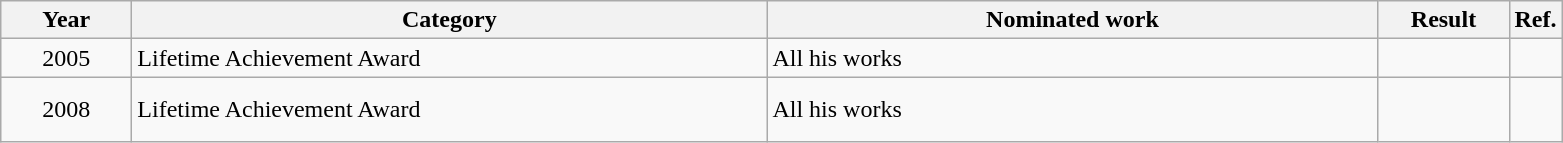<table class="wikitable">
<tr>
<th scope="col" style="width:5em;">Year</th>
<th scope="col" style="width:26em;">Category</th>
<th scope="col" style="width:25em;">Nominated work</th>
<th scope="col" style="width:5em;">Result</th>
<th>Ref.</th>
</tr>
<tr>
<td style="text-align:center;">2005</td>
<td>Lifetime Achievement Award</td>
<td>All his works</td>
<td></td>
<td></td>
</tr>
<tr>
<td style="text-align:center;">2008</td>
<td>Lifetime Achievement Award</td>
<td>All his works</td>
<td></td>
<td><br><br></td>
</tr>
</table>
